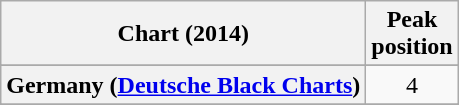<table class="wikitable sortable plainrowheaders" style="text-align:center">
<tr>
<th scope="col">Chart (2014)</th>
<th scope="col">Peak<br> position</th>
</tr>
<tr>
</tr>
<tr>
<th scope="row">Germany (<a href='#'>Deutsche Black Charts</a>)</th>
<td align="center">4</td>
</tr>
<tr>
</tr>
<tr>
</tr>
<tr>
</tr>
<tr>
</tr>
<tr>
</tr>
<tr>
</tr>
<tr>
</tr>
</table>
